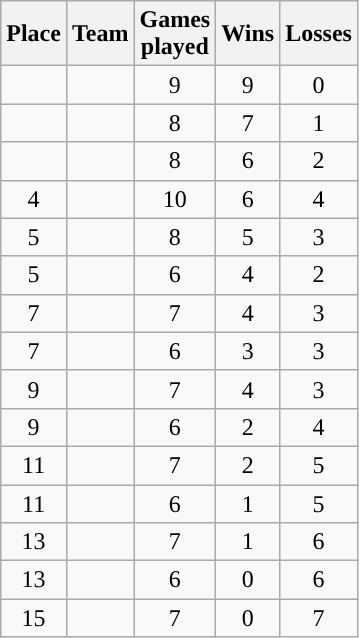<table class="wikitable" style="text-align:center;">
<tr>
<th>Place</th>
<th>Team</th>
<th>Games<br>played</th>
<th>Wins</th>
<th>Losses</th>
</tr>
<tr>
<td></td>
<td align=left></td>
<td>9</td>
<td>9</td>
<td>0</td>
</tr>
<tr>
<td></td>
<td align=left></td>
<td>8</td>
<td>7</td>
<td>1</td>
</tr>
<tr>
<td></td>
<td align=left></td>
<td>8</td>
<td>6</td>
<td>2</td>
</tr>
<tr>
<td>4</td>
<td align=left></td>
<td>10</td>
<td>6</td>
<td>4</td>
</tr>
<tr>
<td>5</td>
<td align=left></td>
<td>8</td>
<td>5</td>
<td>3</td>
</tr>
<tr>
<td>5</td>
<td align=left></td>
<td>6</td>
<td>4</td>
<td>2</td>
</tr>
<tr>
<td>7</td>
<td align=left></td>
<td>7</td>
<td>4</td>
<td>3</td>
</tr>
<tr>
<td>7</td>
<td align=left></td>
<td>6</td>
<td>3</td>
<td>3</td>
</tr>
<tr>
<td>9</td>
<td align=left></td>
<td>7</td>
<td>4</td>
<td>3</td>
</tr>
<tr>
<td>9</td>
<td align=left></td>
<td>6</td>
<td>2</td>
<td>4</td>
</tr>
<tr>
<td>11</td>
<td align=left></td>
<td>7</td>
<td>2</td>
<td>5</td>
</tr>
<tr>
<td>11</td>
<td align=left></td>
<td>6</td>
<td>1</td>
<td>5</td>
</tr>
<tr>
<td>13</td>
<td align=left></td>
<td>7</td>
<td>1</td>
<td>6</td>
</tr>
<tr>
<td>13</td>
<td align=left></td>
<td>6</td>
<td>0</td>
<td>6</td>
</tr>
<tr>
<td>15</td>
<td align=left></td>
<td>7</td>
<td>0</td>
<td>7</td>
</tr>
</table>
